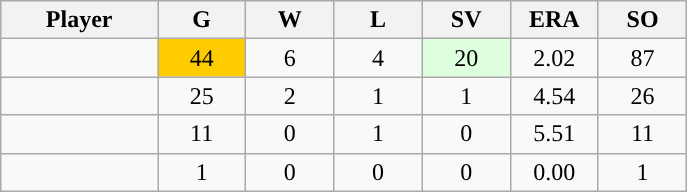<table class="wikitable sortable">
<tr>
<th bgcolor="#DDDDFF" width="16%">Player</th>
<th bgcolor="#DDDDFF" width="9%">G</th>
<th bgcolor="#DDDDFF" width="9%">W</th>
<th bgcolor="#DDDDFF" width="9%">L</th>
<th bgcolor="#DDDDFF" width="9%">SV</th>
<th bgcolor="#DDDDFF" width="9%">ERA</th>
<th bgcolor="#DDDDFF" width="9%">SO</th>
</tr>
<tr align="center">
<td></td>
<td style="background:#fc0;">44</td>
<td>6</td>
<td>4</td>
<td style="background:#DDFFDD;">20</td>
<td>2.02</td>
<td>87</td>
</tr>
<tr align="center">
<td></td>
<td>25</td>
<td>2</td>
<td>1</td>
<td>1</td>
<td>4.54</td>
<td>26</td>
</tr>
<tr align="center">
<td></td>
<td>11</td>
<td>0</td>
<td>1</td>
<td>0</td>
<td>5.51</td>
<td>11</td>
</tr>
<tr align="center">
<td></td>
<td>1</td>
<td>0</td>
<td>0</td>
<td>0</td>
<td>0.00</td>
<td>1</td>
</tr>
</table>
